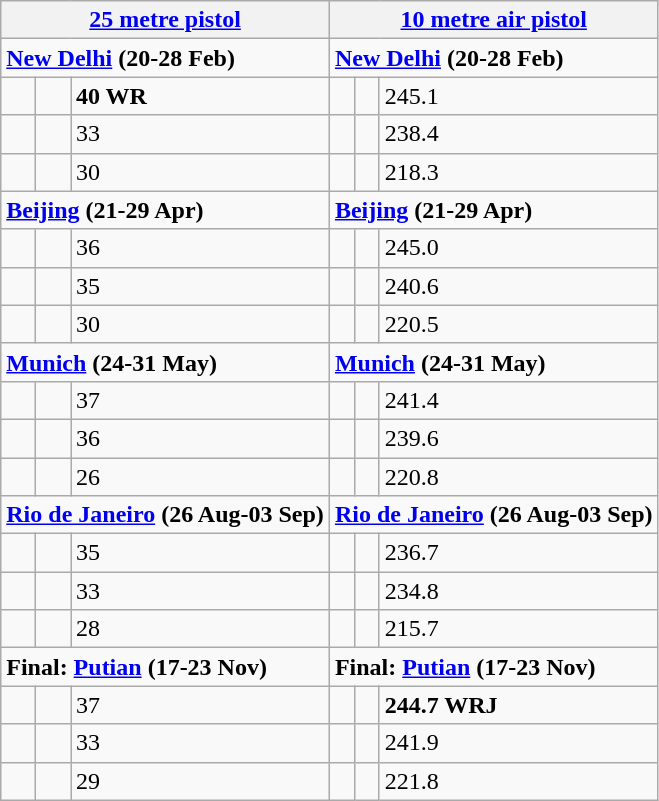<table class="wikitable">
<tr>
<th colspan="3"><a href='#'>25 metre pistol</a></th>
<th colspan="3"><a href='#'>10 metre air pistol</a></th>
</tr>
<tr>
<td colspan="3"><strong><a href='#'>New Delhi</a>  (20-28 Feb)</strong></td>
<td colspan="3"><strong><a href='#'>New Delhi</a>  (20-28 Feb)</strong></td>
</tr>
<tr>
<td></td>
<td></td>
<td><strong>40 WR</strong></td>
<td></td>
<td></td>
<td>245.1</td>
</tr>
<tr>
<td></td>
<td></td>
<td>33</td>
<td></td>
<td></td>
<td>238.4</td>
</tr>
<tr>
<td></td>
<td></td>
<td>30</td>
<td></td>
<td></td>
<td>218.3</td>
</tr>
<tr>
<td colspan="3"><strong><a href='#'>Beijing</a></strong> <strong> (21-29 Apr)</strong></td>
<td colspan="3"><strong><a href='#'>Beijing</a></strong> <strong> (21-29 Apr)</strong></td>
</tr>
<tr>
<td></td>
<td></td>
<td>36</td>
<td></td>
<td></td>
<td>245.0</td>
</tr>
<tr>
<td></td>
<td></td>
<td>35</td>
<td></td>
<td></td>
<td>240.6</td>
</tr>
<tr>
<td></td>
<td></td>
<td>30</td>
<td></td>
<td></td>
<td>220.5</td>
</tr>
<tr>
<td colspan="3"><strong><a href='#'>Munich</a>  </strong> <strong>(24-31 May)</strong></td>
<td colspan="3"><strong><a href='#'>Munich</a>  </strong> <strong>(24-31 May)</strong></td>
</tr>
<tr>
<td></td>
<td></td>
<td>37</td>
<td></td>
<td></td>
<td>241.4</td>
</tr>
<tr>
<td></td>
<td></td>
<td>36</td>
<td></td>
<td></td>
<td>239.6</td>
</tr>
<tr>
<td></td>
<td></td>
<td>26</td>
<td></td>
<td></td>
<td>220.8</td>
</tr>
<tr>
<td colspan="3"><strong><a href='#'>Rio de Janeiro</a>  </strong> <strong>(26 Aug-03 Sep)</strong></td>
<td colspan="3"><strong><a href='#'>Rio de Janeiro</a>  </strong> <strong>(26 Aug-03 Sep)</strong></td>
</tr>
<tr>
<td></td>
<td></td>
<td>35</td>
<td></td>
<td></td>
<td>236.7</td>
</tr>
<tr>
<td></td>
<td></td>
<td>33</td>
<td></td>
<td></td>
<td>234.8</td>
</tr>
<tr>
<td></td>
<td></td>
<td>28</td>
<td></td>
<td></td>
<td>215.7</td>
</tr>
<tr>
<td colspan="3"><strong>Final: <a href='#'>Putian</a> </strong> <strong>(17-23 Nov)</strong></td>
<td colspan="3"><strong>Final: <a href='#'>Putian</a> </strong> <strong>(17-23 Nov)</strong></td>
</tr>
<tr>
<td></td>
<td></td>
<td>37</td>
<td></td>
<td></td>
<td><strong>244.7 WRJ</strong></td>
</tr>
<tr>
<td></td>
<td></td>
<td>33</td>
<td></td>
<td></td>
<td>241.9</td>
</tr>
<tr>
<td></td>
<td></td>
<td>29</td>
<td></td>
<td></td>
<td>221.8</td>
</tr>
</table>
